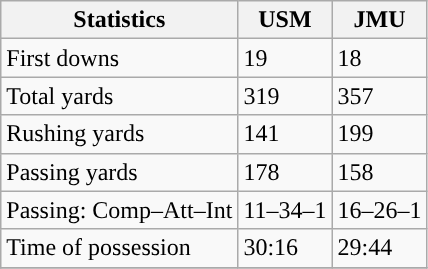<table class="wikitable" style="float: left;">
<tr>
<th>Statistics</th>
<th>USM</th>
<th>JMU</th>
</tr>
<tr>
<td>First downs</td>
<td>19</td>
<td>18</td>
</tr>
<tr>
<td>Total yards</td>
<td>319</td>
<td>357</td>
</tr>
<tr>
<td>Rushing yards</td>
<td>141</td>
<td>199</td>
</tr>
<tr>
<td>Passing yards</td>
<td>178</td>
<td>158</td>
</tr>
<tr>
<td>Passing: Comp–Att–Int</td>
<td>11–34–1</td>
<td>16–26–1</td>
</tr>
<tr>
<td>Time of possession</td>
<td>30:16</td>
<td>29:44</td>
</tr>
<tr>
</tr>
</table>
